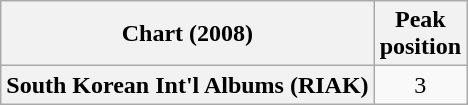<table class="wikitable plainrowheaders" style="text-align:center">
<tr>
<th>Chart (2008)</th>
<th>Peak<br>position</th>
</tr>
<tr>
<th scope="row">South Korean Int'l Albums (RIAK)</th>
<td>3</td>
</tr>
</table>
